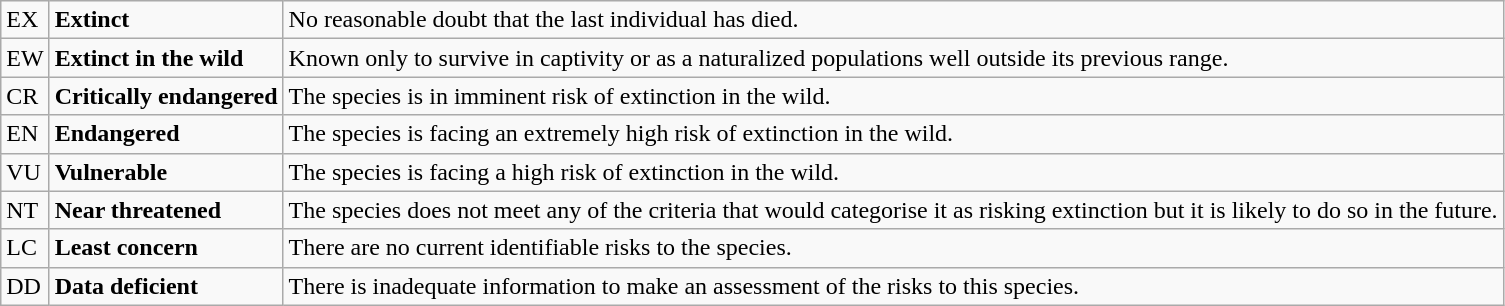<table class="wikitable" style="text-align:left">
<tr>
<td>EX</td>
<td><strong>Extinct</strong></td>
<td>No reasonable doubt that the last individual has died.</td>
</tr>
<tr>
<td>EW</td>
<td><strong>Extinct in the wild</strong></td>
<td>Known only to survive in captivity or as a naturalized populations well outside its previous range.</td>
</tr>
<tr>
<td>CR</td>
<td><strong>Critically endangered</strong></td>
<td>The species is in imminent risk of extinction in the wild.</td>
</tr>
<tr>
<td>EN</td>
<td><strong>Endangered</strong></td>
<td>The species is facing an extremely high risk of extinction in the wild.</td>
</tr>
<tr>
<td>VU</td>
<td><strong>Vulnerable</strong></td>
<td>The species is facing a high risk of extinction in the wild.</td>
</tr>
<tr>
<td>NT</td>
<td><strong>Near threatened</strong></td>
<td>The species does not meet any of the criteria that would categorise it as risking extinction but it is likely to do so in the future.</td>
</tr>
<tr>
<td>LC</td>
<td><strong>Least concern</strong></td>
<td>There are no current identifiable risks to the species.</td>
</tr>
<tr>
<td>DD</td>
<td><strong>Data deficient</strong></td>
<td>There is inadequate information to make an assessment of the risks to this species.</td>
</tr>
</table>
